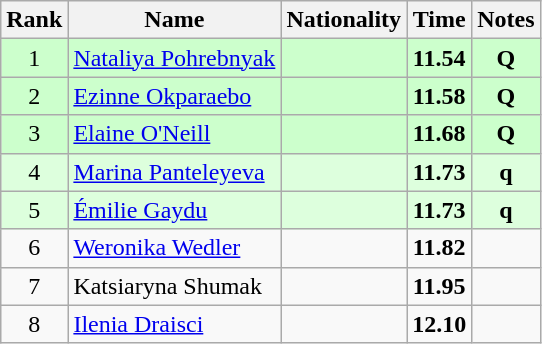<table class="wikitable sortable" style="text-align:center">
<tr>
<th>Rank</th>
<th>Name</th>
<th>Nationality</th>
<th>Time</th>
<th>Notes</th>
</tr>
<tr bgcolor=ccffcc>
<td>1</td>
<td align=left><a href='#'>Nataliya Pohrebnyak</a></td>
<td align=left></td>
<td><strong>11.54</strong></td>
<td><strong>Q</strong></td>
</tr>
<tr bgcolor=ccffcc>
<td>2</td>
<td align=left><a href='#'>Ezinne Okparaebo</a></td>
<td align=left></td>
<td><strong>11.58</strong></td>
<td><strong>Q</strong></td>
</tr>
<tr bgcolor=ccffcc>
<td>3</td>
<td align=left><a href='#'>Elaine O'Neill</a></td>
<td align=left></td>
<td><strong>11.68</strong></td>
<td><strong>Q</strong></td>
</tr>
<tr bgcolor=ddffdd>
<td>4</td>
<td align=left><a href='#'>Marina Panteleyeva</a></td>
<td align=left></td>
<td><strong>11.73</strong></td>
<td><strong>q</strong></td>
</tr>
<tr bgcolor=ddffdd>
<td>5</td>
<td align=left><a href='#'>Émilie Gaydu</a></td>
<td align=left></td>
<td><strong>11.73</strong></td>
<td><strong>q</strong></td>
</tr>
<tr>
<td>6</td>
<td align=left><a href='#'>Weronika Wedler</a></td>
<td align=left></td>
<td><strong>11.82</strong></td>
<td></td>
</tr>
<tr>
<td>7</td>
<td align=left>Katsiaryna Shumak</td>
<td align=left></td>
<td><strong>11.95</strong></td>
<td></td>
</tr>
<tr>
<td>8</td>
<td align=left><a href='#'>Ilenia Draisci</a></td>
<td align=left></td>
<td><strong>12.10</strong></td>
<td></td>
</tr>
</table>
